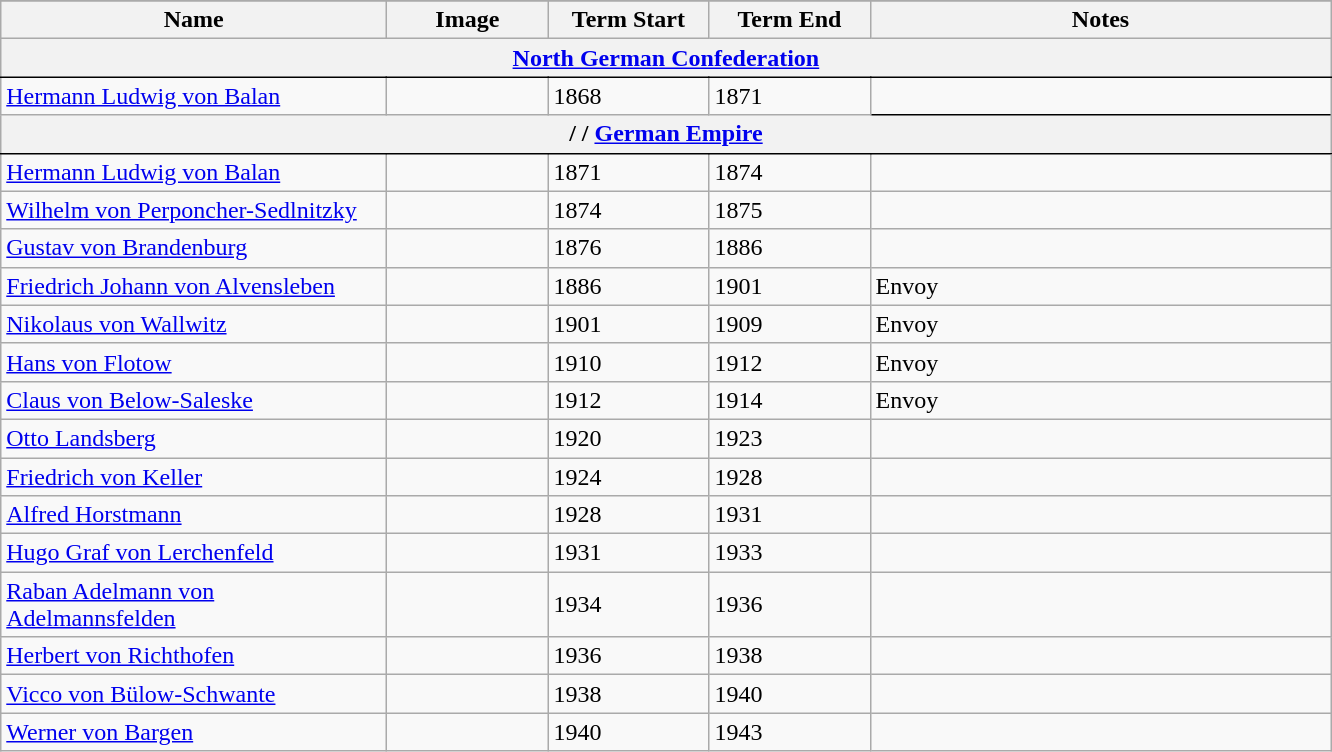<table class="wikitable">
<tr>
</tr>
<tr class="hintergrundfarbe5">
<th width="250">Name</th>
<th width="100">Image</th>
<th width="100">Term Start</th>
<th width="100">Term End</th>
<th width="300">Notes</th>
</tr>
<tr>
<th colspan="5" style="border-bottom: 1pt black solid; border-top: 1pt black solid;"> <a href='#'>North German Confederation</a></th>
</tr>
<tr>
<td><a href='#'>Hermann Ludwig von Balan</a></td>
<td></td>
<td>1868</td>
<td>1871</td>
</tr>
<tr>
<th colspan="5" style="border-bottom: 1pt black solid; border-top: 1pt black solid;"> /  /  <a href='#'>German Empire</a></th>
</tr>
<tr>
<td><a href='#'>Hermann Ludwig von Balan</a></td>
<td></td>
<td>1871</td>
<td>1874</td>
<td></td>
</tr>
<tr>
<td><a href='#'>Wilhelm von Perponcher-Sedlnitzky</a></td>
<td></td>
<td>1874</td>
<td>1875</td>
<td></td>
</tr>
<tr>
<td><a href='#'>Gustav von Brandenburg</a></td>
<td></td>
<td>1876</td>
<td>1886</td>
<td></td>
</tr>
<tr>
<td><a href='#'>Friedrich Johann von Alvensleben</a></td>
<td></td>
<td>1886</td>
<td>1901</td>
<td>Envoy</td>
</tr>
<tr>
<td><a href='#'>Nikolaus von Wallwitz</a></td>
<td></td>
<td>1901</td>
<td>1909</td>
<td>Envoy</td>
</tr>
<tr>
<td><a href='#'>Hans von Flotow</a></td>
<td></td>
<td>1910</td>
<td>1912</td>
<td>Envoy</td>
</tr>
<tr>
<td><a href='#'>Claus von Below-Saleske</a></td>
<td></td>
<td>1912</td>
<td>1914</td>
<td>Envoy</td>
</tr>
<tr>
<td><a href='#'>Otto Landsberg</a></td>
<td></td>
<td>1920</td>
<td>1923</td>
<td></td>
</tr>
<tr>
<td><a href='#'>Friedrich von Keller</a></td>
<td></td>
<td>1924</td>
<td>1928</td>
<td></td>
</tr>
<tr>
<td><a href='#'>Alfred Horstmann</a></td>
<td></td>
<td>1928</td>
<td>1931</td>
<td></td>
</tr>
<tr>
<td><a href='#'>Hugo Graf von Lerchenfeld</a></td>
<td></td>
<td>1931</td>
<td>1933</td>
<td></td>
</tr>
<tr>
<td><a href='#'>Raban Adelmann von Adelmannsfelden</a></td>
<td></td>
<td>1934</td>
<td>1936</td>
<td></td>
</tr>
<tr>
<td><a href='#'>Herbert von Richthofen</a></td>
<td></td>
<td>1936</td>
<td>1938</td>
<td></td>
</tr>
<tr>
<td><a href='#'>Vicco von Bülow-Schwante</a></td>
<td></td>
<td>1938</td>
<td>1940</td>
<td></td>
</tr>
<tr>
<td><a href='#'>Werner von Bargen</a></td>
<td></td>
<td>1940</td>
<td>1943</td>
<td></td>
</tr>
</table>
